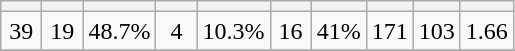<table class="wikitable" style="text-align: center;">
<tr>
<th width="20"></th>
<th width="20"></th>
<th width="20"></th>
<th width="20"></th>
<th width="20"></th>
<th width="20"></th>
<th width="20"></th>
<th width="20"></th>
<th width="20"></th>
<th width="20"></th>
</tr>
<tr>
<td>39</td>
<td>19</td>
<td>48.7%</td>
<td>4</td>
<td>10.3%</td>
<td>16</td>
<td>41%</td>
<td>171</td>
<td>103</td>
<td>1.66</td>
</tr>
<tr>
</tr>
</table>
